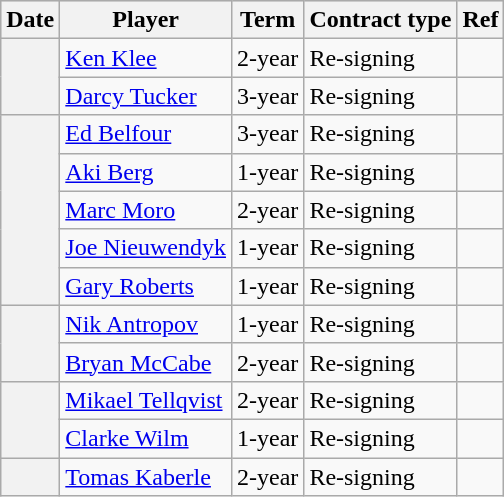<table class="wikitable plainrowheaders">
<tr style="background:#ddd; text-align:center;">
<th>Date</th>
<th>Player</th>
<th>Term</th>
<th>Contract type</th>
<th>Ref</th>
</tr>
<tr>
<th scope="row" rowspan=2></th>
<td><a href='#'>Ken Klee</a></td>
<td>2-year</td>
<td>Re-signing</td>
<td></td>
</tr>
<tr>
<td><a href='#'>Darcy Tucker</a></td>
<td>3-year</td>
<td>Re-signing</td>
<td></td>
</tr>
<tr>
<th scope="row" rowspan=5></th>
<td><a href='#'>Ed Belfour</a></td>
<td>3-year</td>
<td>Re-signing</td>
<td></td>
</tr>
<tr>
<td><a href='#'>Aki Berg</a></td>
<td>1-year</td>
<td>Re-signing</td>
<td></td>
</tr>
<tr>
<td><a href='#'>Marc Moro</a></td>
<td>2-year</td>
<td>Re-signing</td>
<td></td>
</tr>
<tr>
<td><a href='#'>Joe Nieuwendyk</a></td>
<td>1-year</td>
<td>Re-signing</td>
<td></td>
</tr>
<tr>
<td><a href='#'>Gary Roberts</a></td>
<td>1-year</td>
<td>Re-signing</td>
<td></td>
</tr>
<tr>
<th scope="row" rowspan=2></th>
<td><a href='#'>Nik Antropov</a></td>
<td>1-year</td>
<td>Re-signing</td>
<td></td>
</tr>
<tr>
<td><a href='#'>Bryan McCabe</a></td>
<td>2-year</td>
<td>Re-signing</td>
<td></td>
</tr>
<tr>
<th scope="row" rowspan=2></th>
<td><a href='#'>Mikael Tellqvist</a></td>
<td>2-year</td>
<td>Re-signing</td>
<td></td>
</tr>
<tr>
<td><a href='#'>Clarke Wilm</a></td>
<td>1-year</td>
<td>Re-signing</td>
<td></td>
</tr>
<tr>
<th scope="row"></th>
<td><a href='#'>Tomas Kaberle</a></td>
<td>2-year</td>
<td>Re-signing</td>
<td></td>
</tr>
</table>
